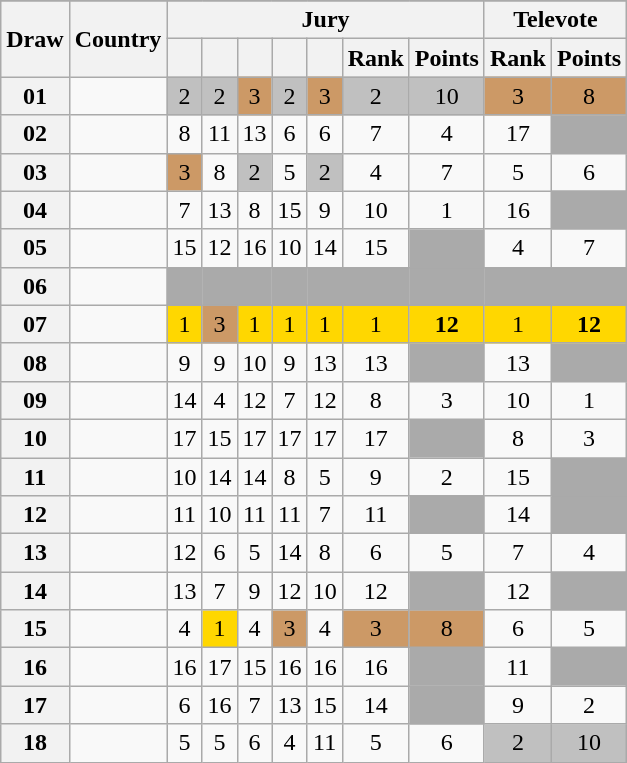<table class="sortable wikitable collapsible plainrowheaders" style="text-align:center;">
<tr>
</tr>
<tr>
<th scope="col" rowspan="2">Draw</th>
<th scope="col" rowspan="2">Country</th>
<th scope="col" colspan="7">Jury</th>
<th scope="col" colspan="2">Televote</th>
</tr>
<tr>
<th scope="col"><small></small></th>
<th scope="col"><small></small></th>
<th scope="col"><small></small></th>
<th scope="col"><small></small></th>
<th scope="col"><small></small></th>
<th scope="col">Rank</th>
<th scope="col">Points</th>
<th scope="col">Rank</th>
<th scope="col">Points</th>
</tr>
<tr>
<th scope="row" style="text-align:center;">01</th>
<td style="text-align:left;"></td>
<td style="background:silver;">2</td>
<td style="background:silver;">2</td>
<td style="background:#CC9966;">3</td>
<td style="background:silver;">2</td>
<td style="background:#CC9966;">3</td>
<td style="background:silver;">2</td>
<td style="background:silver;">10</td>
<td style="background:#CC9966;">3</td>
<td style="background:#CC9966;">8</td>
</tr>
<tr>
<th scope="row" style="text-align:center;">02</th>
<td style="text-align:left;"></td>
<td>8</td>
<td>11</td>
<td>13</td>
<td>6</td>
<td>6</td>
<td>7</td>
<td>4</td>
<td>17</td>
<td style="background:#AAAAAA;"></td>
</tr>
<tr>
<th scope="row" style="text-align:center;">03</th>
<td style="text-align:left;"></td>
<td style="background:#CC9966;">3</td>
<td>8</td>
<td style="background:silver;">2</td>
<td>5</td>
<td style="background:silver;">2</td>
<td>4</td>
<td>7</td>
<td>5</td>
<td>6</td>
</tr>
<tr>
<th scope="row" style="text-align:center;">04</th>
<td style="text-align:left;"></td>
<td>7</td>
<td>13</td>
<td>8</td>
<td>15</td>
<td>9</td>
<td>10</td>
<td>1</td>
<td>16</td>
<td style="background:#AAAAAA;"></td>
</tr>
<tr>
<th scope="row" style="text-align:center;">05</th>
<td style="text-align:left;"></td>
<td>15</td>
<td>12</td>
<td>16</td>
<td>10</td>
<td>14</td>
<td>15</td>
<td style="background:#AAAAAA;"></td>
<td>4</td>
<td>7</td>
</tr>
<tr class="sortbottom">
<th scope="row" style="text-align:center;">06</th>
<td style="text-align:left;"></td>
<td style="background:#AAAAAA;"></td>
<td style="background:#AAAAAA;"></td>
<td style="background:#AAAAAA;"></td>
<td style="background:#AAAAAA;"></td>
<td style="background:#AAAAAA;"></td>
<td style="background:#AAAAAA;"></td>
<td style="background:#AAAAAA;"></td>
<td style="background:#AAAAAA;"></td>
<td style="background:#AAAAAA;"></td>
</tr>
<tr>
<th scope="row" style="text-align:center;">07</th>
<td style="text-align:left;"></td>
<td style="background:gold;">1</td>
<td style="background:#CC9966;">3</td>
<td style="background:gold;">1</td>
<td style="background:gold;">1</td>
<td style="background:gold;">1</td>
<td style="background:gold;">1</td>
<td style="background:gold;"><strong>12</strong></td>
<td style="background:gold;">1</td>
<td style="background:gold;"><strong>12</strong></td>
</tr>
<tr>
<th scope="row" style="text-align:center;">08</th>
<td style="text-align:left;"></td>
<td>9</td>
<td>9</td>
<td>10</td>
<td>9</td>
<td>13</td>
<td>13</td>
<td style="background:#AAAAAA;"></td>
<td>13</td>
<td style="background:#AAAAAA;"></td>
</tr>
<tr>
<th scope="row" style="text-align:center;">09</th>
<td style="text-align:left;"></td>
<td>14</td>
<td>4</td>
<td>12</td>
<td>7</td>
<td>12</td>
<td>8</td>
<td>3</td>
<td>10</td>
<td>1</td>
</tr>
<tr>
<th scope="row" style="text-align:center;">10</th>
<td style="text-align:left;"></td>
<td>17</td>
<td>15</td>
<td>17</td>
<td>17</td>
<td>17</td>
<td>17</td>
<td style="background:#AAAAAA;"></td>
<td>8</td>
<td>3</td>
</tr>
<tr>
<th scope="row" style="text-align:center;">11</th>
<td style="text-align:left;"></td>
<td>10</td>
<td>14</td>
<td>14</td>
<td>8</td>
<td>5</td>
<td>9</td>
<td>2</td>
<td>15</td>
<td style="background:#AAAAAA;"></td>
</tr>
<tr>
<th scope="row" style="text-align:center;">12</th>
<td style="text-align:left;"></td>
<td>11</td>
<td>10</td>
<td>11</td>
<td>11</td>
<td>7</td>
<td>11</td>
<td style="background:#AAAAAA;"></td>
<td>14</td>
<td style="background:#AAAAAA;"></td>
</tr>
<tr>
<th scope="row" style="text-align:center;">13</th>
<td style="text-align:left;"></td>
<td>12</td>
<td>6</td>
<td>5</td>
<td>14</td>
<td>8</td>
<td>6</td>
<td>5</td>
<td>7</td>
<td>4</td>
</tr>
<tr>
<th scope="row" style="text-align:center;">14</th>
<td style="text-align:left;"></td>
<td>13</td>
<td>7</td>
<td>9</td>
<td>12</td>
<td>10</td>
<td>12</td>
<td style="background:#AAAAAA;"></td>
<td>12</td>
<td style="background:#AAAAAA;"></td>
</tr>
<tr>
<th scope="row" style="text-align:center;">15</th>
<td style="text-align:left;"></td>
<td>4</td>
<td style="background:gold;">1</td>
<td>4</td>
<td style="background:#CC9966;">3</td>
<td>4</td>
<td style="background:#CC9966;">3</td>
<td style="background:#CC9966;">8</td>
<td>6</td>
<td>5</td>
</tr>
<tr>
<th scope="row" style="text-align:center;">16</th>
<td style="text-align:left;"></td>
<td>16</td>
<td>17</td>
<td>15</td>
<td>16</td>
<td>16</td>
<td>16</td>
<td style="background:#AAAAAA;"></td>
<td>11</td>
<td style="background:#AAAAAA;"></td>
</tr>
<tr>
<th scope="row" style="text-align:center;">17</th>
<td style="text-align:left;"></td>
<td>6</td>
<td>16</td>
<td>7</td>
<td>13</td>
<td>15</td>
<td>14</td>
<td style="background:#AAAAAA;"></td>
<td>9</td>
<td>2</td>
</tr>
<tr>
<th scope="row" style="text-align:center;">18</th>
<td style="text-align:left;"></td>
<td>5</td>
<td>5</td>
<td>6</td>
<td>4</td>
<td>11</td>
<td>5</td>
<td>6</td>
<td style="background:silver;">2</td>
<td style="background:silver;">10</td>
</tr>
</table>
